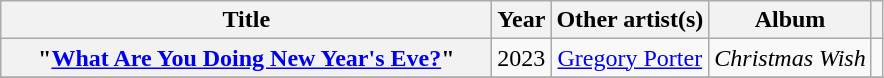<table class="wikitable plainrowheaders" style="text-align:center;" border="1">
<tr>
<th scope="col" style="width:20em;">Title</th>
<th scope="col">Year</th>
<th scope="col">Other artist(s)</th>
<th scope="col">Album</th>
<th scope="col"></th>
</tr>
<tr>
<th scope="row">"<a href='#'>What Are You Doing New Year's Eve?</a>"</th>
<td>2023</td>
<td><a href='#'>Gregory Porter</a></td>
<td><em>Christmas Wish</em></td>
<td align="center"></td>
</tr>
<tr>
</tr>
</table>
